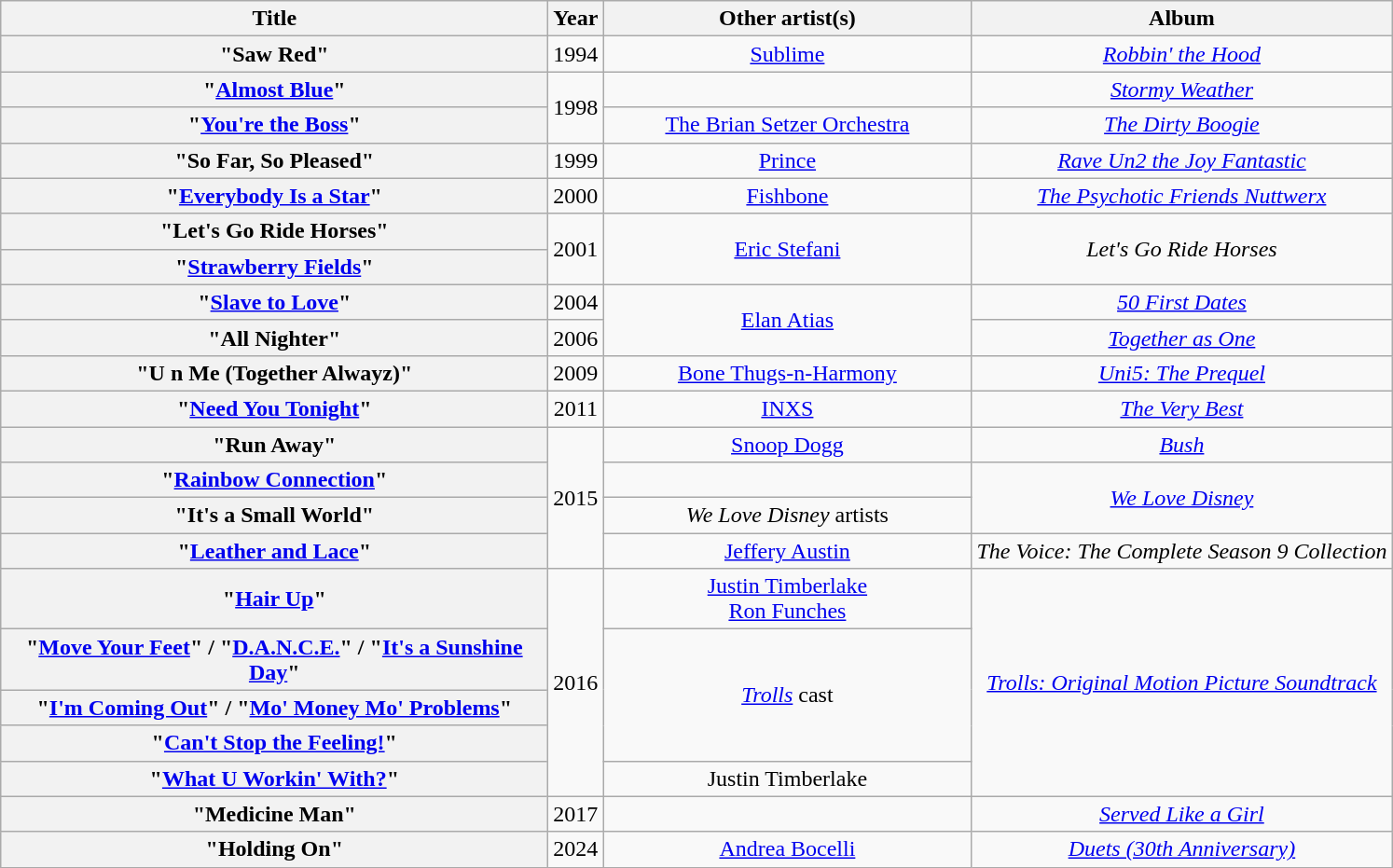<table class="wikitable plainrowheaders" style="text-align:center;">
<tr>
<th scope="col" style="width:24em;">Title</th>
<th scope="col">Year</th>
<th scope="col" style="width:16em;">Other artist(s)</th>
<th scope="col">Album</th>
</tr>
<tr>
<th scope="row">"Saw Red"</th>
<td>1994</td>
<td><a href='#'>Sublime</a></td>
<td><em><a href='#'>Robbin' the Hood</a></em></td>
</tr>
<tr>
<th scope="row">"<a href='#'>Almost Blue</a>"</th>
<td rowspan="2">1998</td>
<td></td>
<td><em><a href='#'>Stormy Weather</a></em></td>
</tr>
<tr>
<th scope="row">"<a href='#'>You're the Boss</a>"</th>
<td><a href='#'>The Brian Setzer Orchestra</a></td>
<td><em><a href='#'>The Dirty Boogie</a></em></td>
</tr>
<tr>
<th scope="row">"So Far, So Pleased"</th>
<td>1999</td>
<td><a href='#'>Prince</a></td>
<td><em><a href='#'>Rave Un2 the Joy Fantastic</a></em></td>
</tr>
<tr>
<th scope="row">"<a href='#'>Everybody Is a Star</a>"</th>
<td>2000</td>
<td><a href='#'>Fishbone</a></td>
<td><em><a href='#'>The Psychotic Friends Nuttwerx</a></em></td>
</tr>
<tr>
<th scope="row">"Let's Go Ride Horses"</th>
<td rowspan="2">2001</td>
<td rowspan="2"><a href='#'>Eric Stefani</a></td>
<td rowspan="2"><em>Let's Go Ride Horses</em></td>
</tr>
<tr>
<th scope="row">"<a href='#'>Strawberry Fields</a>"</th>
</tr>
<tr>
<th scope="row">"<a href='#'>Slave to Love</a>"</th>
<td>2004</td>
<td rowspan="2"><a href='#'>Elan Atias</a></td>
<td><em><a href='#'>50 First Dates</a></em></td>
</tr>
<tr>
<th scope="row">"All Nighter"</th>
<td>2006</td>
<td><em><a href='#'>Together as One</a></em></td>
</tr>
<tr>
<th scope="row">"U n Me (Together Alwayz)"</th>
<td>2009</td>
<td><a href='#'>Bone Thugs-n-Harmony</a></td>
<td><em><a href='#'>Uni5: The Prequel</a></em></td>
</tr>
<tr>
<th scope="row">"<a href='#'>Need You Tonight</a>"</th>
<td>2011</td>
<td><a href='#'>INXS</a></td>
<td><em><a href='#'>The Very Best</a></em></td>
</tr>
<tr>
<th scope="row">"Run Away"</th>
<td rowspan="4">2015</td>
<td><a href='#'>Snoop Dogg</a></td>
<td><em><a href='#'>Bush</a></em></td>
</tr>
<tr>
<th scope="row">"<a href='#'>Rainbow Connection</a>"</th>
<td></td>
<td rowspan="2"><em><a href='#'>We Love Disney</a></em></td>
</tr>
<tr>
<th scope="row">"It's a Small World"</th>
<td><em>We Love Disney</em> artists</td>
</tr>
<tr>
<th scope="row">"<a href='#'>Leather and Lace</a>"</th>
<td><a href='#'>Jeffery Austin</a></td>
<td><em>The Voice: The Complete Season 9 Collection</em></td>
</tr>
<tr>
<th scope="row">"<a href='#'>Hair Up</a>"</th>
<td rowspan="5">2016</td>
<td><a href='#'>Justin Timberlake</a><br><a href='#'>Ron Funches</a></td>
<td rowspan="5"><em><a href='#'>Trolls: Original Motion Picture Soundtrack</a></em></td>
</tr>
<tr>
<th scope="row">"<a href='#'>Move Your Feet</a>" / "<a href='#'>D.A.N.C.E.</a>" / "<a href='#'>It's a Sunshine Day</a>"</th>
<td rowspan="3"><em><a href='#'>Trolls</a></em> cast</td>
</tr>
<tr>
<th scope="row">"<a href='#'>I'm Coming Out</a>" / "<a href='#'>Mo' Money Mo' Problems</a>"</th>
</tr>
<tr>
<th scope="row">"<a href='#'>Can't Stop the Feeling!</a>" </th>
</tr>
<tr>
<th scope="row">"<a href='#'>What U Workin' With?</a>"</th>
<td>Justin Timberlake</td>
</tr>
<tr>
<th scope="row">"Medicine Man"</th>
<td>2017</td>
<td></td>
<td><em><a href='#'>Served Like a Girl</a></em></td>
</tr>
<tr>
<th scope="row">"Holding On"</th>
<td>2024</td>
<td><a href='#'>Andrea Bocelli</a></td>
<td><em><a href='#'>Duets (30th Anniversary)</a></em></td>
</tr>
</table>
